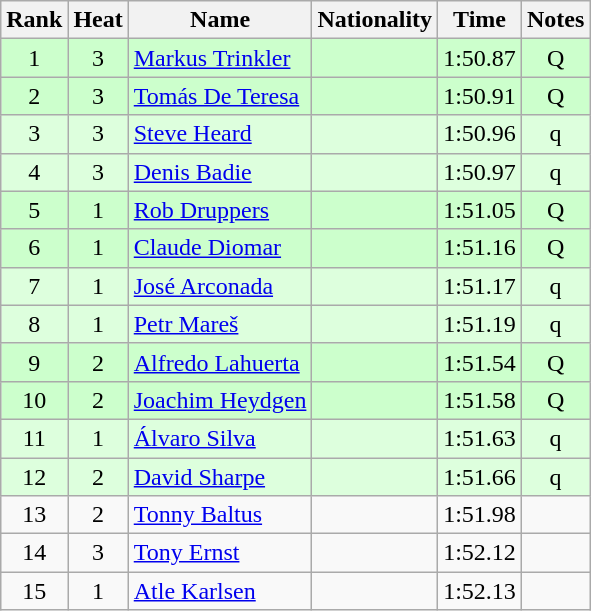<table class="wikitable sortable" style="text-align:center">
<tr>
<th>Rank</th>
<th>Heat</th>
<th>Name</th>
<th>Nationality</th>
<th>Time</th>
<th>Notes</th>
</tr>
<tr bgcolor=ccffcc>
<td>1</td>
<td>3</td>
<td align="left"><a href='#'>Markus Trinkler</a></td>
<td align=left></td>
<td>1:50.87</td>
<td>Q</td>
</tr>
<tr bgcolor=ccffcc>
<td>2</td>
<td>3</td>
<td align="left"><a href='#'>Tomás De Teresa</a></td>
<td align=left></td>
<td>1:50.91</td>
<td>Q</td>
</tr>
<tr bgcolor=ddffdd>
<td>3</td>
<td>3</td>
<td align="left"><a href='#'>Steve Heard</a></td>
<td align=left></td>
<td>1:50.96</td>
<td>q</td>
</tr>
<tr bgcolor=ddffdd>
<td>4</td>
<td>3</td>
<td align="left"><a href='#'>Denis Badie</a></td>
<td align=left></td>
<td>1:50.97</td>
<td>q</td>
</tr>
<tr bgcolor=ccffcc>
<td>5</td>
<td>1</td>
<td align="left"><a href='#'>Rob Druppers</a></td>
<td align=left></td>
<td>1:51.05</td>
<td>Q</td>
</tr>
<tr bgcolor=ccffcc>
<td>6</td>
<td>1</td>
<td align="left"><a href='#'>Claude Diomar</a></td>
<td align=left></td>
<td>1:51.16</td>
<td>Q</td>
</tr>
<tr bgcolor=ddffdd>
<td>7</td>
<td>1</td>
<td align="left"><a href='#'>José Arconada</a></td>
<td align=left></td>
<td>1:51.17</td>
<td>q</td>
</tr>
<tr bgcolor=ddffdd>
<td>8</td>
<td>1</td>
<td align="left"><a href='#'>Petr Mareš</a></td>
<td align=left></td>
<td>1:51.19</td>
<td>q</td>
</tr>
<tr bgcolor=ccffcc>
<td>9</td>
<td>2</td>
<td align="left"><a href='#'>Alfredo Lahuerta</a></td>
<td align=left></td>
<td>1:51.54</td>
<td>Q</td>
</tr>
<tr bgcolor=ccffcc>
<td>10</td>
<td>2</td>
<td align="left"><a href='#'>Joachim Heydgen</a></td>
<td align=left></td>
<td>1:51.58</td>
<td>Q</td>
</tr>
<tr bgcolor=ddffdd>
<td>11</td>
<td>1</td>
<td align="left"><a href='#'>Álvaro Silva</a></td>
<td align=left></td>
<td>1:51.63</td>
<td>q</td>
</tr>
<tr bgcolor=ddffdd>
<td>12</td>
<td>2</td>
<td align="left"><a href='#'>David Sharpe</a></td>
<td align=left></td>
<td>1:51.66</td>
<td>q</td>
</tr>
<tr>
<td>13</td>
<td>2</td>
<td align="left"><a href='#'>Tonny Baltus</a></td>
<td align=left></td>
<td>1:51.98</td>
<td></td>
</tr>
<tr>
<td>14</td>
<td>3</td>
<td align="left"><a href='#'>Tony Ernst</a></td>
<td align=left></td>
<td>1:52.12</td>
<td></td>
</tr>
<tr>
<td>15</td>
<td>1</td>
<td align="left"><a href='#'>Atle Karlsen</a></td>
<td align=left></td>
<td>1:52.13</td>
<td></td>
</tr>
</table>
